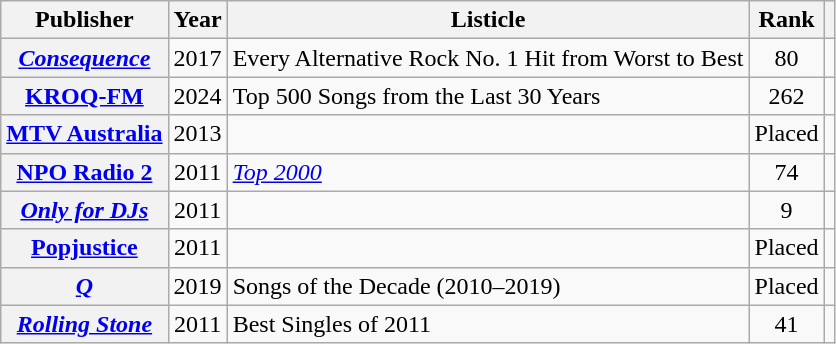<table class="wikitable sortable plainrowheaders" style="text-align:center">
<tr>
<th scope="col">Publisher</th>
<th scope="col">Year</th>
<th scope="col">Listicle</th>
<th scope="col">Rank</th>
<th scope="col" class="unsortable"></th>
</tr>
<tr>
<th scope="row"><em><a href='#'>Consequence</a></em></th>
<td>2017</td>
<td style="text-align: left;">Every Alternative Rock No. 1 Hit from Worst to Best</td>
<td>80</td>
<td></td>
</tr>
<tr>
<th scope="row"><a href='#'>KROQ-FM</a></th>
<td>2024</td>
<td style="text-align:left;">Top 500 Songs from the Last 30 Years</td>
<td>262</td>
<td></td>
</tr>
<tr>
<th scope="row"><a href='#'>MTV Australia</a></th>
<td>2013</td>
<td style="text-align:left;"></td>
<td>Placed</td>
<td></td>
</tr>
<tr>
<th scope="row"><a href='#'>NPO Radio 2</a></th>
<td>2011</td>
<td style="text-align:left;"><em><a href='#'>Top 2000</a></em></td>
<td>74</td>
<td></td>
</tr>
<tr>
<th scope="row"><em><a href='#'>Only for DJs</a></em></th>
<td>2011</td>
<td style="text-align:left;"></td>
<td>9</td>
<td></td>
</tr>
<tr>
<th scope="row"><a href='#'>Popjustice</a></th>
<td>2011</td>
<td style="text-align:left;"></td>
<td>Placed</td>
<td></td>
</tr>
<tr>
<th scope="row"><em><a href='#'>Q</a></em></th>
<td>2019</td>
<td style="text-align:left;">Songs of the Decade (2010–2019)</td>
<td>Placed</td>
<td></td>
</tr>
<tr>
<th scope="row"><em><a href='#'>Rolling Stone</a></em></th>
<td>2011</td>
<td style="text-align:left;">Best Singles of 2011</td>
<td>41</td>
<td></td>
</tr>
</table>
